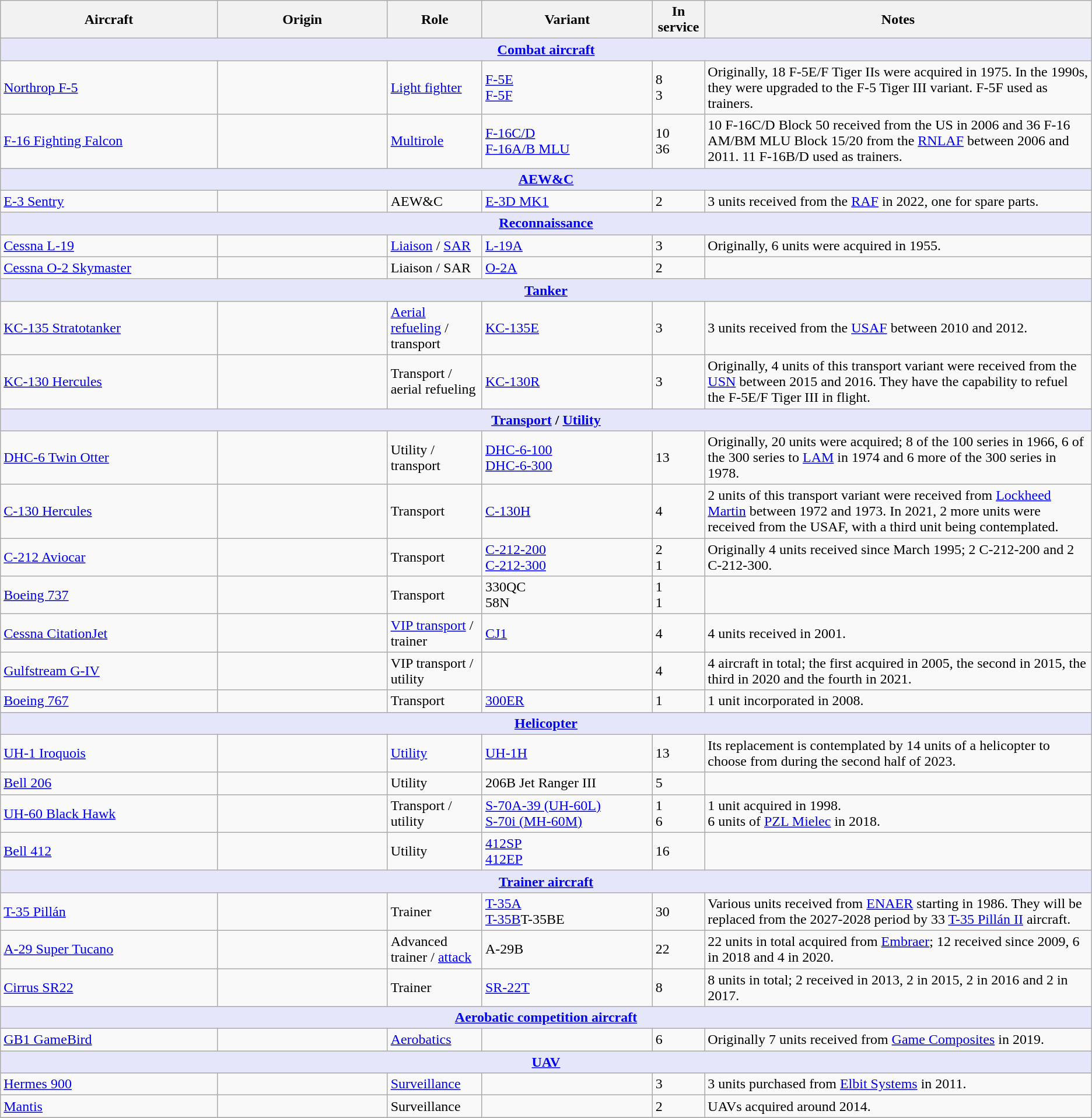<table class="wikitable">
<tr>
<th width="14%">Aircraft</th>
<th width="11%">Origin</th>
<th width="4%">Role</th>
<th width="11%">Variant</th>
<th width="1%">In service</th>
<th width="25%">Notes</th>
</tr>
<tr>
<th style="align: center; background: lavender;" colspan="8"><a href='#'>Combat aircraft</a></th>
</tr>
<tr>
<td><a href='#'>Northrop F-5</a></td>
<td></td>
<td><a href='#'>Light fighter</a></td>
<td><a href='#'>F-5E</a><br><a href='#'>F-5F</a></td>
<td>8<br>3</td>
<td>Originally, 18 F-5E/F Tiger IIs were acquired in 1975. In the 1990s, they were upgraded to the F-5 Tiger III variant. F-5F used as trainers.</td>
</tr>
<tr>
<td><a href='#'>F-16 Fighting Falcon</a></td>
<td></td>
<td><a href='#'>Multirole</a></td>
<td><a href='#'>F-16C/D</a><br><a href='#'>F-16A/B MLU</a></td>
<td>10<br>36</td>
<td>10 F-16C/D Block 50 received from the US in 2006 and 36 F-16 AM/BM MLU Block 15/20 from the <a href='#'>RNLAF</a> between 2006 and 2011. 11 F-16B/D used as trainers.</td>
</tr>
<tr>
<th style="align: center; background: lavender;" colspan="7"><a href='#'>AEW&C</a></th>
</tr>
<tr>
<td><a href='#'>E-3 Sentry</a></td>
<td></td>
<td>AEW&C</td>
<td><a href='#'>E-3D MK1</a></td>
<td>2</td>
<td>3 units received from the <a href='#'>RAF</a> in 2022, one for spare parts.</td>
</tr>
<tr>
<th style="align: center; background: lavender;" colspan="7"><a href='#'>Reconnaissance</a></th>
</tr>
<tr>
<td><a href='#'>Cessna L-19</a></td>
<td></td>
<td><a href='#'>Liaison</a> / <a href='#'>SAR</a></td>
<td><a href='#'>L-19A</a></td>
<td>3</td>
<td>Originally, 6 units were acquired in 1955.</td>
</tr>
<tr>
<td><a href='#'>Cessna O-2 Skymaster</a></td>
<td></td>
<td>Liaison / SAR</td>
<td><a href='#'>O-2A</a></td>
<td>2</td>
<td></td>
</tr>
<tr>
<th style="align: center; background: lavender;" colspan="7"><a href='#'>Tanker</a></th>
</tr>
<tr>
<td><a href='#'>KC-135 Stratotanker</a></td>
<td></td>
<td><a href='#'>Aerial refueling</a> / transport</td>
<td><a href='#'>KC-135E</a></td>
<td>3</td>
<td>3 units received from the <a href='#'>USAF</a> between 2010 and 2012.</td>
</tr>
<tr>
<td><a href='#'>KC-130 Hercules</a></td>
<td></td>
<td>Transport / aerial refueling</td>
<td><a href='#'>KC-130R</a></td>
<td>3</td>
<td>Originally, 4 units of this transport variant were received from the <a href='#'>USN</a> between 2015 and 2016. They have the capability to refuel the F-5E/F Tiger III in flight.</td>
</tr>
<tr>
<th style="align: center; background: lavender;" colspan="7"><a href='#'>Transport</a> / <a href='#'>Utility</a></th>
</tr>
<tr>
<td><a href='#'>DHC-6 Twin Otter</a></td>
<td></td>
<td>Utility / transport</td>
<td><a href='#'>DHC-6-100</a><br><a href='#'>DHC-6-300</a></td>
<td>13</td>
<td>Originally, 20 units were acquired; 8 of the 100 series in 1966, 6 of the 300 series to <a href='#'>LAM</a> in 1974 and 6 more of the 300 series in 1978.</td>
</tr>
<tr>
<td><a href='#'>C-130 Hercules</a></td>
<td></td>
<td>Transport</td>
<td><a href='#'>C-130H</a></td>
<td>4</td>
<td>2 units of this transport variant were received from <a href='#'>Lockheed Martin</a> between 1972 and 1973. In 2021, 2 more units were received from the USAF, with a third unit being contemplated.</td>
</tr>
<tr>
<td><a href='#'>C-212 Aviocar</a></td>
<td></td>
<td>Transport</td>
<td><a href='#'>C-212-200</a><br><a href='#'>C-212-300</a></td>
<td>2<br>1</td>
<td>Originally 4 units received since March 1995; 2 C-212-200 and 2 C-212-300.</td>
</tr>
<tr>
<td><a href='#'>Boeing 737</a></td>
<td></td>
<td>Transport</td>
<td>330QC<br>58N</td>
<td>1<br>1</td>
<td></td>
</tr>
<tr>
<td><a href='#'>Cessna CitationJet</a></td>
<td></td>
<td><a href='#'>VIP transport</a> / trainer</td>
<td><a href='#'>CJ1</a></td>
<td>4</td>
<td>4 units received in 2001.</td>
</tr>
<tr>
<td><a href='#'>Gulfstream G-IV</a></td>
<td></td>
<td>VIP transport / utility</td>
<td></td>
<td>4</td>
<td>4 aircraft in total; the first acquired in 2005, the second in 2015, the third in 2020 and the fourth in 2021.</td>
</tr>
<tr>
<td><a href='#'>Boeing 767</a></td>
<td></td>
<td>Transport</td>
<td><a href='#'>300ER</a></td>
<td>1</td>
<td>1 unit incorporated in 2008.</td>
</tr>
<tr>
<th style="align: center; background: lavender;" colspan="7"><a href='#'>Helicopter</a></th>
</tr>
<tr>
<td><a href='#'>UH-1 Iroquois</a></td>
<td></td>
<td><a href='#'>Utility</a></td>
<td><a href='#'>UH-1H</a></td>
<td>13</td>
<td>Its replacement is contemplated by 14 units of a helicopter to choose from during the second half of 2023.</td>
</tr>
<tr>
<td><a href='#'>Bell 206</a></td>
<td></td>
<td>Utility</td>
<td>206B Jet Ranger III</td>
<td>5</td>
<td></td>
</tr>
<tr>
<td><a href='#'>UH-60 Black Hawk</a></td>
<td></td>
<td>Transport / utility</td>
<td><a href='#'>S-70A-39 (UH-60L)</a><br><a href='#'>S-70i (MH-60M)</a></td>
<td>1<br>6</td>
<td>1 unit acquired in 1998.<br>6 units of <a href='#'>PZL Mielec</a> in 2018.</td>
</tr>
<tr>
<td><a href='#'>Bell 412</a></td>
<td></td>
<td>Utility</td>
<td><a href='#'>412SP</a><br><a href='#'>412EP</a></td>
<td>16</td>
<td></td>
</tr>
<tr>
<th style="align: center; background: lavender;" colspan="7"><a href='#'>Trainer aircraft</a></th>
</tr>
<tr>
<td><a href='#'>T-35 Pillán</a></td>
<td></td>
<td>Trainer</td>
<td><a href='#'>T-35A</a><br><a href='#'>T-35B</a>T-35BE</td>
<td>30</td>
<td>Various units received from <a href='#'>ENAER</a> starting in 1986. They will be replaced from the 2027-2028 period by 33 <a href='#'>T-35 Pillán II</a> aircraft.</td>
</tr>
<tr>
<td><a href='#'>A-29 Super Tucano</a></td>
<td></td>
<td>Advanced trainer / <a href='#'>attack</a></td>
<td>A-29B</td>
<td>22</td>
<td>22 units in total acquired from <a href='#'>Embraer</a>; 12 received since 2009, 6 in 2018 and 4 in 2020.</td>
</tr>
<tr>
<td><a href='#'>Cirrus SR22</a></td>
<td></td>
<td>Trainer</td>
<td><a href='#'>SR-22T</a></td>
<td>8</td>
<td>8 units in total; 2 received in 2013, 2 in 2015, 2 in 2016 and 2 in 2017.</td>
</tr>
<tr>
<th style="align: center; background: lavender;" colspan="7"><a href='#'>Aerobatic competition aircraft</a></th>
</tr>
<tr>
<td><a href='#'>GB1 GameBird</a></td>
<td></td>
<td><a href='#'>Aerobatics</a></td>
<td></td>
<td>6</td>
<td>Originally 7 units received from <a href='#'>Game Composites</a> in 2019.</td>
</tr>
<tr>
<th style="align: center; background: lavender;" colspan="7"><a href='#'>UAV</a></th>
</tr>
<tr>
<td><a href='#'>Hermes 900</a></td>
<td></td>
<td><a href='#'>Surveillance</a></td>
<td></td>
<td>3</td>
<td>3 units purchased from <a href='#'>Elbit Systems</a> in 2011.</td>
</tr>
<tr>
<td><a href='#'>Mantis</a></td>
<td></td>
<td>Surveillance</td>
<td></td>
<td>2</td>
<td>UAVs acquired around 2014.</td>
</tr>
<tr>
</tr>
</table>
